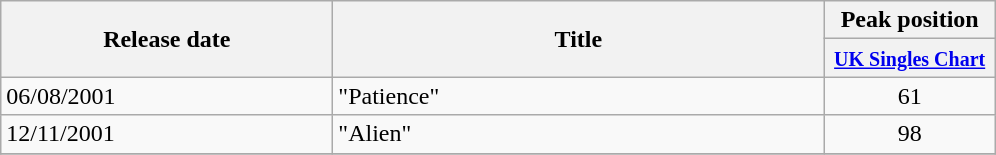<table class="wikitable">
<tr>
<th align="center"width="214" rowspan="2">Release date</th>
<th align="center"width="320" rowspan="2">Title</th>
<th align="center"width="107" colspan="1">Peak position</th>
</tr>
<tr>
<th align="center"width="107" rowspan="1"><small><a href='#'>UK Singles Chart</a></small></th>
</tr>
<tr>
<td>06/08/2001</td>
<td>"Patience"</td>
<td align=center>61</td>
</tr>
<tr>
<td>12/11/2001</td>
<td>"Alien"</td>
<td align=center>98</td>
</tr>
<tr>
</tr>
</table>
